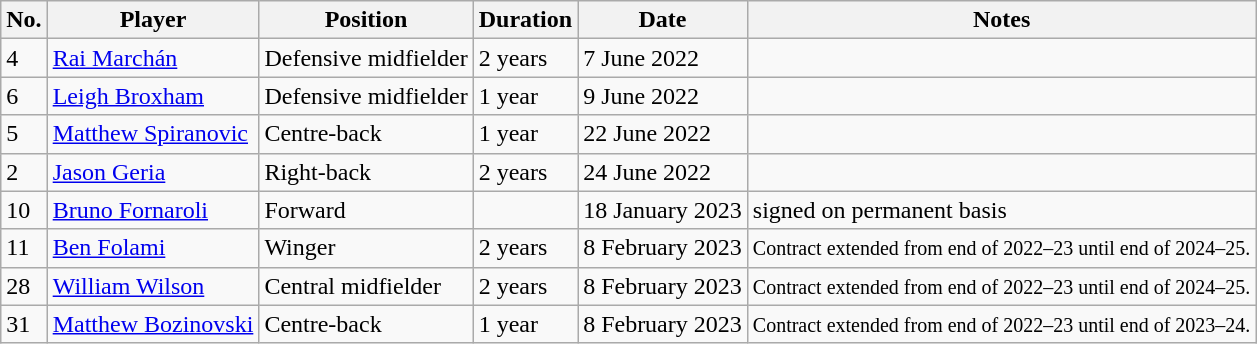<table class="wikitable">
<tr>
<th scope="col">No.</th>
<th scope="col">Player</th>
<th scope="col">Position</th>
<th scope="col">Duration</th>
<th scope="col">Date</th>
<th scope="col">Notes</th>
</tr>
<tr>
<td>4</td>
<td> <a href='#'>Rai Marchán</a></td>
<td>Defensive midfielder</td>
<td>2 years</td>
<td>7 June 2022</td>
<td></td>
</tr>
<tr>
<td>6</td>
<td><a href='#'>Leigh Broxham</a></td>
<td>Defensive midfielder</td>
<td>1 year</td>
<td>9 June 2022</td>
<td></td>
</tr>
<tr>
<td>5</td>
<td><a href='#'>Matthew Spiranovic</a></td>
<td>Centre-back</td>
<td>1 year</td>
<td>22 June 2022</td>
<td></td>
</tr>
<tr>
<td>2</td>
<td><a href='#'>Jason Geria</a></td>
<td>Right-back</td>
<td>2 years</td>
<td>24 June 2022</td>
<td></td>
</tr>
<tr>
<td>10</td>
<td><a href='#'>Bruno Fornaroli</a></td>
<td>Forward</td>
<td></td>
<td>18 January 2023</td>
<td>signed on permanent basis</td>
</tr>
<tr>
<td>11</td>
<td><a href='#'>Ben Folami</a></td>
<td>Winger</td>
<td>2 years</td>
<td>8 February 2023</td>
<td><small>Contract extended from end of 2022–23 until end of 2024–25.</small></td>
</tr>
<tr>
<td>28</td>
<td><a href='#'>William Wilson</a></td>
<td>Central midfielder</td>
<td>2 years</td>
<td>8 February 2023</td>
<td><small>Contract extended from end of 2022–23 until end of 2024–25.</small></td>
</tr>
<tr>
<td>31</td>
<td> <a href='#'>Matthew Bozinovski</a></td>
<td>Centre-back</td>
<td>1 year</td>
<td>8 February 2023</td>
<td><small>Contract extended from end of 2022–23 until end of 2023–24.</small></td>
</tr>
</table>
